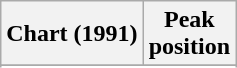<table class="wikitable sortable">
<tr>
<th align="left">Chart (1991)</th>
<th align="center">Peak<br>position</th>
</tr>
<tr>
</tr>
<tr>
</tr>
</table>
